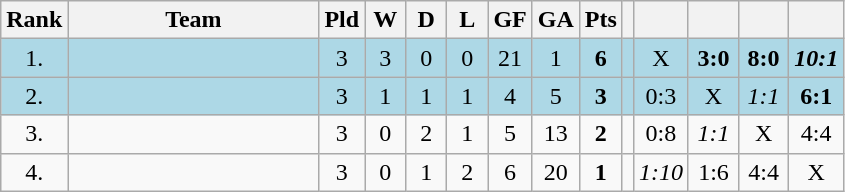<table class="wikitable">
<tr>
<th bgcolor="#efefef">Rank</th>
<th bgcolor="#efefef" width="160">Team</th>
<th bgcolor="#efefef" width="20">Pld</th>
<th bgcolor="#efefef" width="20">W</th>
<th bgcolor="#efefef" width="20">D</th>
<th bgcolor="#efefef" width="20">L</th>
<th bgcolor="#efefef" width="20">GF</th>
<th bgcolor="#efefef" width="20">GA</th>
<th bgcolor="#efefef" width="20">Pts</th>
<th bgcolor="#efefef"></th>
<th bgcolor="#efefef" width="26"></th>
<th bgcolor="#efefef" width="26"></th>
<th bgcolor="#efefef" width="26"></th>
<th bgcolor="#efefef" width="26"></th>
</tr>
<tr align=center bgcolor=lightblue>
<td>1.</td>
<td align=left></td>
<td>3</td>
<td>3</td>
<td>0</td>
<td>0</td>
<td>21</td>
<td>1</td>
<td><strong>6</strong></td>
<td></td>
<td>X</td>
<td><strong>3:0</strong></td>
<td><strong>8:0</strong></td>
<td><strong><em>10:1</em></strong></td>
</tr>
<tr align=center bgcolor=lightblue>
<td>2.</td>
<td align=left></td>
<td>3</td>
<td>1</td>
<td>1</td>
<td>1</td>
<td>4</td>
<td>5</td>
<td><strong>3</strong></td>
<td></td>
<td>0:3</td>
<td>X</td>
<td><em>1:1</em></td>
<td><strong>6:1</strong></td>
</tr>
<tr align=center>
<td>3.</td>
<td align=left></td>
<td>3</td>
<td>0</td>
<td>2</td>
<td>1</td>
<td>5</td>
<td>13</td>
<td><strong>2</strong></td>
<td></td>
<td>0:8</td>
<td><em>1:1</em></td>
<td>X</td>
<td>4:4</td>
</tr>
<tr align=center>
<td>4.</td>
<td align=left></td>
<td>3</td>
<td>0</td>
<td>1</td>
<td>2</td>
<td>6</td>
<td>20</td>
<td><strong>1</strong></td>
<td></td>
<td><em>1:10</em></td>
<td>1:6</td>
<td>4:4</td>
<td>X</td>
</tr>
</table>
